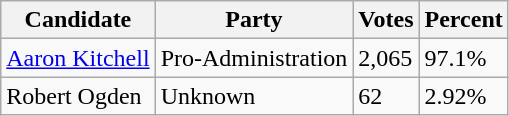<table class=wikitable>
<tr>
<th>Candidate</th>
<th>Party</th>
<th>Votes</th>
<th>Percent</th>
</tr>
<tr>
<td><a href='#'>Aaron Kitchell</a></td>
<td>Pro-Administration</td>
<td>2,065</td>
<td>97.1%</td>
</tr>
<tr>
<td>Robert Ogden</td>
<td>Unknown</td>
<td>62</td>
<td>2.92%</td>
</tr>
</table>
